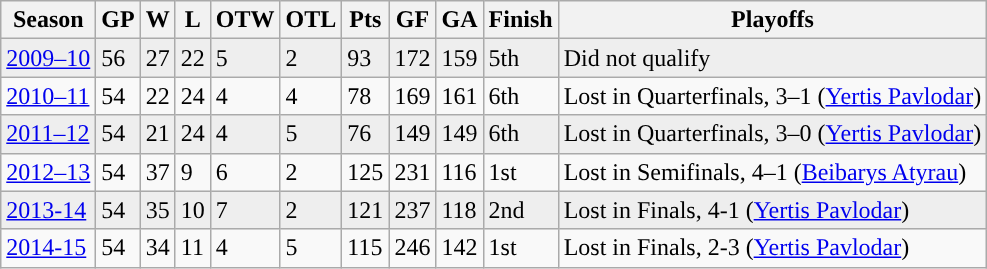<table class="wikitable">
<tr>
<th>Season</th>
<th>GP</th>
<th>W</th>
<th>L</th>
<th>OTW</th>
<th>OTL</th>
<th>Pts</th>
<th>GF</th>
<th>GA</th>
<th>Finish</th>
<th>Playoffs</th>
</tr>
<tr style="background:#eee;">
<td><a href='#'>2009–10</a></td>
<td>56</td>
<td>27</td>
<td>22</td>
<td>5</td>
<td>2</td>
<td>93</td>
<td>172</td>
<td>159</td>
<td>5th</td>
<td>Did not qualify</td>
</tr>
<tr>
<td><a href='#'>2010–11</a></td>
<td>54</td>
<td>22</td>
<td>24</td>
<td>4</td>
<td>4</td>
<td>78</td>
<td>169</td>
<td>161</td>
<td>6th</td>
<td>Lost in Quarterfinals, 3–1 (<a href='#'>Yertis Pavlodar</a>)</td>
</tr>
<tr style="background:#eee;">
<td><a href='#'>2011–12</a></td>
<td>54</td>
<td>21</td>
<td>24</td>
<td>4</td>
<td>5</td>
<td>76</td>
<td>149</td>
<td>149</td>
<td>6th</td>
<td>Lost in Quarterfinals, 3–0 (<a href='#'>Yertis Pavlodar</a>)</td>
</tr>
<tr>
<td><a href='#'>2012–13</a></td>
<td>54</td>
<td>37</td>
<td>9</td>
<td>6</td>
<td>2</td>
<td>125</td>
<td>231</td>
<td>116</td>
<td>1st</td>
<td>Lost in Semifinals, 4–1 (<a href='#'>Beibarys Atyrau</a>)</td>
</tr>
<tr style="background:#eee;">
<td><a href='#'>2013-14</a></td>
<td>54</td>
<td>35</td>
<td>10</td>
<td>7</td>
<td>2</td>
<td>121</td>
<td>237</td>
<td>118</td>
<td>2nd</td>
<td>Lost in Finals, 4-1 (<a href='#'>Yertis Pavlodar</a>)</td>
</tr>
<tr>
<td><a href='#'>2014-15</a></td>
<td>54</td>
<td>34</td>
<td>11</td>
<td>4</td>
<td>5</td>
<td>115</td>
<td>246</td>
<td>142</td>
<td>1st</td>
<td>Lost in Finals, 2-3 (<a href='#'>Yertis Pavlodar</a>)</td>
</tr>
</table>
